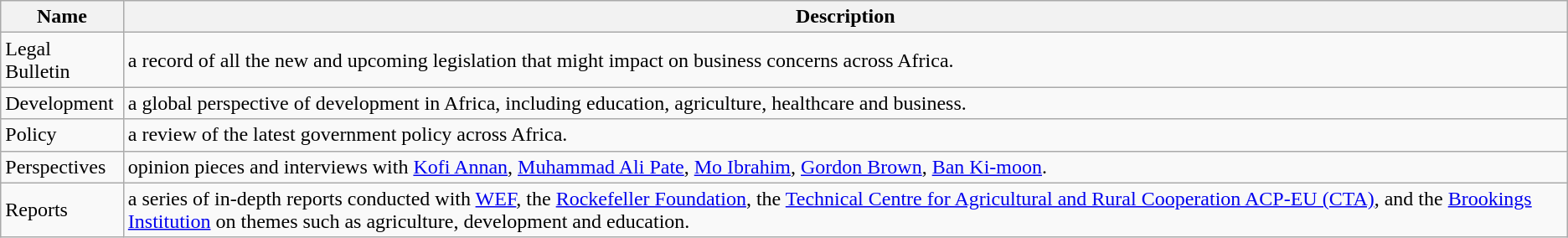<table class="wikitable" border="1">
<tr>
<th>Name</th>
<th>Description</th>
</tr>
<tr>
<td>Legal Bulletin</td>
<td>a record of all the new and upcoming legislation that might impact on business concerns across Africa.</td>
</tr>
<tr>
<td>Development</td>
<td>a global perspective of development in Africa, including education, agriculture, healthcare and business.</td>
</tr>
<tr>
<td>Policy</td>
<td>a review of the latest government policy across Africa.</td>
</tr>
<tr>
<td>Perspectives</td>
<td>opinion pieces and interviews with <a href='#'>Kofi Annan</a>, <a href='#'>Muhammad Ali Pate</a>, <a href='#'>Mo Ibrahim</a>, <a href='#'>Gordon Brown</a>, <a href='#'>Ban Ki-moon</a>.</td>
</tr>
<tr>
<td>Reports</td>
<td>a series of in-depth reports conducted with <a href='#'>WEF</a>, the <a href='#'>Rockefeller Foundation</a>, the <a href='#'>Technical Centre for Agricultural and Rural Cooperation ACP-EU (CTA)</a>, and the <a href='#'>Brookings Institution</a> on themes such as agriculture, development and education.</td>
</tr>
</table>
